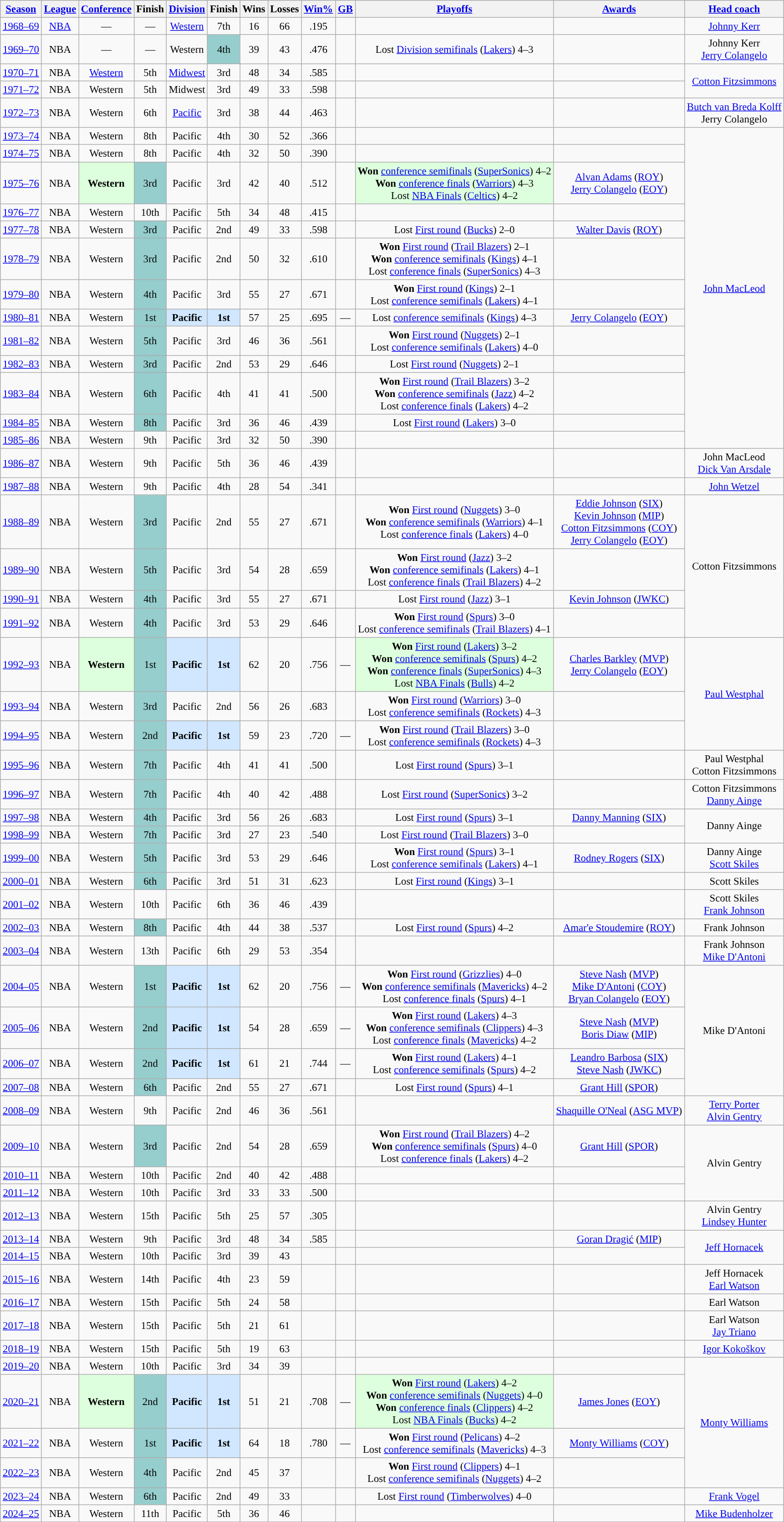<table class="wikitable plainrowheaders" style="font-size:95%">
<tr>
<th scope="col"><a href='#'>Season</a></th>
<th scope="col"><a href='#'>League</a></th>
<th scope="col"><a href='#'>Conference</a></th>
<th scope="col">Finish</th>
<th scope="col"><a href='#'>Division</a></th>
<th scope="col">Finish</th>
<th scope="col">Wins</th>
<th scope="col">Losses</th>
<th scope="col"><a href='#'>Win%</a></th>
<th scope="col"><a href='#'>GB</a></th>
<th scope="col" class="unsortable"><a href='#'>Playoffs</a></th>
<th scope="col" class="unsortable"><a href='#'>Awards</a></th>
<th scope="col'"><a href='#'>Head coach</a></th>
</tr>
<tr align="center">
<td><a href='#'>1968–69</a></td>
<td><a href='#'>NBA</a></td>
<td>—</td>
<td>—</td>
<td><a href='#'>Western</a></td>
<td>7th</td>
<td>16</td>
<td>66</td>
<td>.195</td>
<td></td>
<td></td>
<td></td>
<td><a href='#'>Johnny Kerr</a></td>
</tr>
<tr align="center">
<td><a href='#'>1969–70</a></td>
<td>NBA</td>
<td>—</td>
<td>—</td>
<td>Western</td>
<td bgcolor="#96CDCD">4th</td>
<td>39</td>
<td>43</td>
<td>.476</td>
<td></td>
<td>Lost <a href='#'>Division semifinals</a> (<a href='#'>Lakers</a>) 4–3</td>
<td></td>
<td>Johnny Kerr<br><a href='#'>Jerry Colangelo</a></td>
</tr>
<tr align="center">
<td><a href='#'>1970–71</a></td>
<td>NBA</td>
<td><a href='#'>Western</a></td>
<td>5th</td>
<td><a href='#'>Midwest</a></td>
<td>3rd</td>
<td>48</td>
<td>34</td>
<td>.585</td>
<td></td>
<td></td>
<td></td>
<td rowspan=2><a href='#'>Cotton Fitzsimmons</a></td>
</tr>
<tr align="center">
<td><a href='#'>1971–72</a></td>
<td>NBA</td>
<td>Western</td>
<td>5th</td>
<td>Midwest</td>
<td>3rd</td>
<td>49</td>
<td>33</td>
<td>.598</td>
<td></td>
<td></td>
<td></td>
</tr>
<tr align="center">
<td><a href='#'>1972–73</a></td>
<td>NBA</td>
<td>Western</td>
<td>6th</td>
<td><a href='#'>Pacific</a></td>
<td>3rd</td>
<td>38</td>
<td>44</td>
<td>.463</td>
<td></td>
<td></td>
<td></td>
<td><a href='#'>Butch van Breda Kolff</a><br>Jerry Colangelo</td>
</tr>
<tr align="center">
<td><a href='#'>1973–74</a></td>
<td>NBA</td>
<td>Western</td>
<td>8th</td>
<td>Pacific</td>
<td>4th</td>
<td>30</td>
<td>52</td>
<td>.366</td>
<td></td>
<td></td>
<td></td>
<td rowspan=13><a href='#'>John MacLeod</a></td>
</tr>
<tr align="center">
<td><a href='#'>1974–75</a></td>
<td>NBA</td>
<td>Western</td>
<td>8th</td>
<td>Pacific</td>
<td>4th</td>
<td>32</td>
<td>50</td>
<td>.390</td>
<td></td>
<td></td>
<td></td>
</tr>
<tr align="center">
<td><a href='#'>1975–76</a></td>
<td>NBA</td>
<td bgcolor="DDFFDD"><strong>Western</strong></td>
<td bgcolor="#96cdcd">3rd</td>
<td>Pacific</td>
<td>3rd</td>
<td>42</td>
<td>40</td>
<td>.512</td>
<td></td>
<td bgcolor="#ddffdd"><strong>Won</strong> <a href='#'>conference semifinals</a> (<a href='#'>SuperSonics</a>) 4–2<br> <strong>Won</strong> <a href='#'>conference finals</a> (<a href='#'>Warriors</a>) 4–3<br> Lost <a href='#'>NBA Finals</a> (<a href='#'>Celtics</a>) 4–2</td>
<td><a href='#'>Alvan Adams</a> (<a href='#'>ROY</a>) <br> <a href='#'>Jerry Colangelo</a> (<a href='#'>EOY</a>)</td>
</tr>
<tr align="center">
<td><a href='#'>1976–77</a></td>
<td>NBA</td>
<td>Western</td>
<td>10th</td>
<td>Pacific</td>
<td>5th</td>
<td>34</td>
<td>48</td>
<td>.415</td>
<td></td>
<td></td>
<td></td>
</tr>
<tr align="center">
<td><a href='#'>1977–78</a></td>
<td>NBA</td>
<td>Western</td>
<td bgcolor="#96cdcd">3rd</td>
<td>Pacific</td>
<td>2nd</td>
<td>49</td>
<td>33</td>
<td>.598</td>
<td></td>
<td>Lost <a href='#'>First round</a> (<a href='#'>Bucks</a>) 2–0</td>
<td><a href='#'>Walter Davis</a> (<a href='#'>ROY</a>)</td>
</tr>
<tr align="center">
<td><a href='#'>1978–79</a></td>
<td>NBA</td>
<td>Western</td>
<td bgcolor="#96cdcd">3rd</td>
<td>Pacific</td>
<td>2nd</td>
<td>50</td>
<td>32</td>
<td>.610</td>
<td></td>
<td><strong>Won</strong> <a href='#'>First round</a> (<a href='#'>Trail Blazers</a>) 2–1<br> <strong>Won</strong> <a href='#'>conference semifinals</a> (<a href='#'>Kings</a>) 4–1<br> Lost <a href='#'>conference finals</a> (<a href='#'>SuperSonics</a>) 4–3</td>
<td></td>
</tr>
<tr align="center">
<td><a href='#'>1979–80</a></td>
<td>NBA</td>
<td>Western</td>
<td bgcolor="#96cdcd">4th</td>
<td>Pacific</td>
<td>3rd</td>
<td>55</td>
<td>27</td>
<td>.671</td>
<td></td>
<td><strong>Won</strong> <a href='#'>First round</a> (<a href='#'>Kings</a>) 2–1<br> Lost <a href='#'>conference semifinals</a> (<a href='#'>Lakers</a>) 4–1</td>
<td></td>
</tr>
<tr align="center">
<td><a href='#'>1980–81</a></td>
<td>NBA</td>
<td>Western</td>
<td bgcolor="#96cdcd">1st</td>
<td bgcolor="#D0E7FF"><strong>Pacific</strong></td>
<td bgcolor="#D0E7FF"><strong>1st</strong></td>
<td>57</td>
<td>25</td>
<td>.695</td>
<td>—</td>
<td>Lost <a href='#'>conference semifinals</a> (<a href='#'>Kings</a>) 4–3</td>
<td><a href='#'>Jerry Colangelo</a> (<a href='#'>EOY</a>)</td>
</tr>
<tr align="center">
<td><a href='#'>1981–82</a></td>
<td>NBA</td>
<td>Western</td>
<td bgcolor="#96cdcd">5th</td>
<td>Pacific</td>
<td>3rd</td>
<td>46</td>
<td>36</td>
<td>.561</td>
<td></td>
<td><strong>Won</strong> <a href='#'>First round</a> (<a href='#'>Nuggets</a>) 2–1 <br> Lost <a href='#'>conference semifinals</a> (<a href='#'>Lakers</a>) 4–0</td>
<td></td>
</tr>
<tr align="center">
<td><a href='#'>1982–83</a></td>
<td>NBA</td>
<td>Western</td>
<td bgcolor="#96cdcd">3rd</td>
<td>Pacific</td>
<td>2nd</td>
<td>53</td>
<td>29</td>
<td>.646</td>
<td></td>
<td>Lost <a href='#'>First round</a> (<a href='#'>Nuggets</a>) 2–1</td>
<td></td>
</tr>
<tr align="center">
<td><a href='#'>1983–84</a></td>
<td>NBA</td>
<td>Western</td>
<td bgcolor="#96cdcd">6th</td>
<td>Pacific</td>
<td>4th</td>
<td>41</td>
<td>41</td>
<td>.500</td>
<td></td>
<td><strong>Won</strong> <a href='#'>First round</a> (<a href='#'>Trail Blazers</a>) 3–2<br> <strong>Won</strong> <a href='#'>conference semifinals</a> (<a href='#'>Jazz</a>) 4–2 <br> Lost <a href='#'>conference finals</a> (<a href='#'>Lakers</a>) 4–2</td>
<td></td>
</tr>
<tr align="center">
<td><a href='#'>1984–85</a></td>
<td>NBA</td>
<td>Western</td>
<td bgcolor="#96cdcd">8th</td>
<td>Pacific</td>
<td>3rd</td>
<td>36</td>
<td>46</td>
<td>.439</td>
<td></td>
<td>Lost <a href='#'>First round</a> (<a href='#'>Lakers</a>) 3–0</td>
<td></td>
</tr>
<tr align="center">
<td><a href='#'>1985–86</a></td>
<td>NBA</td>
<td>Western</td>
<td>9th</td>
<td>Pacific</td>
<td>3rd</td>
<td>32</td>
<td>50</td>
<td>.390</td>
<td></td>
<td></td>
<td></td>
</tr>
<tr align="center">
<td><a href='#'>1986–87</a></td>
<td>NBA</td>
<td>Western</td>
<td>9th</td>
<td>Pacific</td>
<td>5th</td>
<td>36</td>
<td>46</td>
<td>.439</td>
<td></td>
<td></td>
<td></td>
<td>John MacLeod<br><a href='#'>Dick Van Arsdale</a></td>
</tr>
<tr align="center">
<td><a href='#'>1987–88</a></td>
<td>NBA</td>
<td>Western</td>
<td>9th</td>
<td>Pacific</td>
<td>4th</td>
<td>28</td>
<td>54</td>
<td>.341</td>
<td></td>
<td></td>
<td></td>
<td><a href='#'>John Wetzel</a></td>
</tr>
<tr align="center">
<td><a href='#'>1988–89</a></td>
<td>NBA</td>
<td>Western</td>
<td bgcolor="#96cdcd">3rd</td>
<td>Pacific</td>
<td>2nd</td>
<td>55</td>
<td>27</td>
<td>.671</td>
<td></td>
<td><strong>Won</strong> <a href='#'>First round</a> (<a href='#'>Nuggets</a>) 3–0<br> <strong>Won</strong> <a href='#'>conference semifinals</a> (<a href='#'>Warriors</a>) 4–1<br> Lost <a href='#'>conference finals</a> (<a href='#'>Lakers</a>) 4–0</td>
<td><a href='#'>Eddie Johnson</a> (<a href='#'>SIX</a>) <br><a href='#'>Kevin Johnson</a> (<a href='#'>MIP</a>)<br><a href='#'>Cotton Fitzsimmons</a> (<a href='#'>COY</a>) <br> <a href='#'>Jerry Colangelo</a> (<a href='#'>EOY</a>)</td>
<td rowspan=4>Cotton Fitzsimmons</td>
</tr>
<tr align="center">
<td><a href='#'>1989–90</a></td>
<td>NBA</td>
<td>Western</td>
<td bgcolor="#96cdcd">5th</td>
<td>Pacific</td>
<td>3rd</td>
<td>54</td>
<td>28</td>
<td>.659</td>
<td></td>
<td><strong>Won</strong> <a href='#'>First round</a> (<a href='#'>Jazz</a>) 3–2 <br> <strong>Won</strong> <a href='#'>conference semifinals</a> (<a href='#'>Lakers</a>) 4–1<br> Lost <a href='#'>conference finals</a> (<a href='#'>Trail Blazers</a>) 4–2</td>
<td></td>
</tr>
<tr align="center">
<td><a href='#'>1990–91</a></td>
<td>NBA</td>
<td>Western</td>
<td bgcolor="#96cdcd">4th</td>
<td>Pacific</td>
<td>3rd</td>
<td>55</td>
<td>27</td>
<td>.671</td>
<td></td>
<td>Lost <a href='#'>First round</a> (<a href='#'>Jazz</a>) 3–1</td>
<td><a href='#'>Kevin Johnson</a> (<a href='#'>JWKC</a>)</td>
</tr>
<tr align="center">
<td><a href='#'>1991–92</a></td>
<td>NBA</td>
<td>Western</td>
<td bgcolor="#96cdcd">4th</td>
<td>Pacific</td>
<td>3rd</td>
<td>53</td>
<td>29</td>
<td>.646</td>
<td></td>
<td><strong>Won</strong> <a href='#'>First round</a> (<a href='#'>Spurs</a>) 3–0 <br> Lost <a href='#'>conference semifinals</a> (<a href='#'>Trail Blazers</a>) 4–1</td>
<td></td>
</tr>
<tr align="center">
<td><a href='#'>1992–93</a></td>
<td>NBA</td>
<td bgcolor="DDFFDD"><strong>Western</strong></td>
<td bgcolor="#96cdcd">1st</td>
<td bgcolor="#D0E7FF"><strong>Pacific</strong></td>
<td bgcolor="#D0E7FF"><strong>1st</strong></td>
<td>62</td>
<td>20</td>
<td>.756</td>
<td>—</td>
<td bgcolor="#ddffdd"><strong>Won</strong> <a href='#'>First round</a> (<a href='#'>Lakers</a>) 3–2 <br> <strong>Won</strong> <a href='#'>conference semifinals</a> (<a href='#'>Spurs</a>) 4–2<br> <strong>Won</strong> <a href='#'>conference finals</a> (<a href='#'>SuperSonics</a>) 4–3<br> Lost <a href='#'>NBA Finals</a> (<a href='#'>Bulls</a>) 4–2</td>
<td><a href='#'>Charles Barkley</a> (<a href='#'>MVP</a>) <br> <a href='#'>Jerry Colangelo</a> (<a href='#'>EOY</a>)</td>
<td rowspan=3><a href='#'>Paul Westphal</a></td>
</tr>
<tr align="center">
<td><a href='#'>1993–94</a></td>
<td>NBA</td>
<td>Western</td>
<td bgcolor="#96cdcd">3rd</td>
<td>Pacific</td>
<td>2nd</td>
<td>56</td>
<td>26</td>
<td>.683</td>
<td></td>
<td><strong>Won</strong> <a href='#'>First round</a> (<a href='#'>Warriors</a>) 3–0<br> Lost <a href='#'>conference semifinals</a> (<a href='#'>Rockets</a>) 4–3</td>
<td></td>
</tr>
<tr align="center">
<td><a href='#'>1994–95</a></td>
<td>NBA</td>
<td>Western</td>
<td bgcolor="#96cdcd">2nd</td>
<td bgcolor="#D0E7FF"><strong>Pacific</strong></td>
<td bgcolor="#D0E7FF"><strong>1st</strong></td>
<td>59</td>
<td>23</td>
<td>.720</td>
<td>—</td>
<td><strong>Won</strong> <a href='#'>First round</a> (<a href='#'>Trail Blazers</a>) 3–0<br> Lost <a href='#'>conference semifinals</a> (<a href='#'>Rockets</a>) 4–3</td>
<td></td>
</tr>
<tr align="center">
<td><a href='#'>1995–96</a></td>
<td>NBA</td>
<td>Western</td>
<td bgcolor="#96cdcd">7th</td>
<td>Pacific</td>
<td>4th</td>
<td>41</td>
<td>41</td>
<td>.500</td>
<td></td>
<td>Lost <a href='#'>First round</a> (<a href='#'>Spurs</a>) 3–1</td>
<td></td>
<td>Paul Westphal<br>Cotton Fitzsimmons</td>
</tr>
<tr align="center">
<td><a href='#'>1996–97</a></td>
<td>NBA</td>
<td>Western</td>
<td bgcolor="#96cdcd">7th</td>
<td>Pacific</td>
<td>4th</td>
<td>40</td>
<td>42</td>
<td>.488</td>
<td></td>
<td>Lost <a href='#'>First round</a> (<a href='#'>SuperSonics</a>) 3–2</td>
<td></td>
<td>Cotton Fitzsimmons<br><a href='#'>Danny Ainge</a></td>
</tr>
<tr align="center">
<td><a href='#'>1997–98</a></td>
<td>NBA</td>
<td>Western</td>
<td bgcolor="#96cdcd">4th</td>
<td>Pacific</td>
<td>3rd</td>
<td>56</td>
<td>26</td>
<td>.683</td>
<td></td>
<td>Lost <a href='#'>First round</a> (<a href='#'>Spurs</a>) 3–1</td>
<td><a href='#'>Danny Manning</a> (<a href='#'>SIX</a>)</td>
<td rowspan=2>Danny Ainge</td>
</tr>
<tr align="center">
<td><a href='#'>1998–99</a></td>
<td>NBA</td>
<td>Western</td>
<td bgcolor="#96cdcd">7th</td>
<td>Pacific</td>
<td>3rd</td>
<td>27</td>
<td>23</td>
<td>.540</td>
<td></td>
<td>Lost <a href='#'>First round</a> (<a href='#'>Trail Blazers</a>) 3–0</td>
<td></td>
</tr>
<tr align="center">
<td><a href='#'>1999–00</a></td>
<td>NBA</td>
<td>Western</td>
<td bgcolor="#96cdcd">5th</td>
<td>Pacific</td>
<td>3rd</td>
<td>53</td>
<td>29</td>
<td>.646</td>
<td></td>
<td><strong>Won</strong> <a href='#'>First round</a> (<a href='#'>Spurs</a>) 3–1 <br> Lost <a href='#'>conference semifinals</a> (<a href='#'>Lakers</a>) 4–1</td>
<td><a href='#'>Rodney Rogers</a> (<a href='#'>SIX</a>)</td>
<td>Danny Ainge<br><a href='#'>Scott Skiles</a></td>
</tr>
<tr align="center">
<td><a href='#'>2000–01</a></td>
<td>NBA</td>
<td>Western</td>
<td bgcolor="#96cdcd">6th</td>
<td>Pacific</td>
<td>3rd</td>
<td>51</td>
<td>31</td>
<td>.623</td>
<td></td>
<td>Lost <a href='#'>First round</a> (<a href='#'>Kings</a>) 3–1</td>
<td></td>
<td>Scott Skiles</td>
</tr>
<tr align="center">
<td><a href='#'>2001–02</a></td>
<td>NBA</td>
<td>Western</td>
<td>10th</td>
<td>Pacific</td>
<td>6th</td>
<td>36</td>
<td>46</td>
<td>.439</td>
<td></td>
<td></td>
<td></td>
<td>Scott Skiles<br><a href='#'>Frank Johnson</a></td>
</tr>
<tr align="center">
<td><a href='#'>2002–03</a></td>
<td>NBA</td>
<td>Western</td>
<td bgcolor="#96cdcd">8th</td>
<td>Pacific</td>
<td>4th</td>
<td>44</td>
<td>38</td>
<td>.537</td>
<td></td>
<td>Lost <a href='#'>First round</a> (<a href='#'>Spurs</a>) 4–2</td>
<td><a href='#'>Amar'e Stoudemire</a> (<a href='#'>ROY</a>)</td>
<td>Frank Johnson</td>
</tr>
<tr align="center">
<td><a href='#'>2003–04</a></td>
<td>NBA</td>
<td>Western</td>
<td>13th</td>
<td>Pacific</td>
<td>6th</td>
<td>29</td>
<td>53</td>
<td>.354</td>
<td></td>
<td></td>
<td></td>
<td>Frank Johnson<br><a href='#'>Mike D'Antoni</a></td>
</tr>
<tr align="center">
<td><a href='#'>2004–05</a></td>
<td>NBA</td>
<td>Western</td>
<td bgcolor="#96cdcd">1st</td>
<td bgcolor="#D0E7FF"><strong>Pacific</strong></td>
<td bgcolor="#D0E7FF"><strong>1st</strong></td>
<td>62</td>
<td>20</td>
<td>.756</td>
<td>—</td>
<td><strong>Won</strong> <a href='#'>First round</a> (<a href='#'>Grizzlies</a>) 4–0<br> <strong>Won</strong> <a href='#'>conference semifinals</a> (<a href='#'>Mavericks</a>) 4–2 <br> Lost <a href='#'>conference finals</a> (<a href='#'>Spurs</a>) 4–1</td>
<td><a href='#'>Steve Nash</a> (<a href='#'>MVP</a>)<br><a href='#'>Mike D'Antoni</a> (<a href='#'>COY</a>)<br> <a href='#'>Bryan Colangelo</a> (<a href='#'>EOY</a>)</td>
<td rowspan=4>Mike D'Antoni</td>
</tr>
<tr align="center">
<td><a href='#'>2005–06</a></td>
<td>NBA</td>
<td>Western</td>
<td bgcolor="#96cdcd">2nd</td>
<td bgcolor="#D0E7FF"><strong>Pacific</strong></td>
<td bgcolor="#D0E7FF"><strong>1st</strong></td>
<td>54</td>
<td>28</td>
<td>.659</td>
<td>—</td>
<td><strong>Won</strong> <a href='#'>First round</a> (<a href='#'>Lakers</a>) 4–3<br> <strong>Won</strong> <a href='#'>conference semifinals</a> (<a href='#'>Clippers</a>) 4–3<br> Lost <a href='#'>conference finals</a> (<a href='#'>Mavericks</a>) 4–2</td>
<td><a href='#'>Steve Nash</a> (<a href='#'>MVP</a>)<br><a href='#'>Boris Diaw</a> (<a href='#'>MIP</a>)</td>
</tr>
<tr align="center">
<td><a href='#'>2006–07</a></td>
<td>NBA</td>
<td>Western</td>
<td bgcolor="#96cdcd">2nd</td>
<td bgcolor="#D0E7FF"><strong>Pacific</strong></td>
<td bgcolor="#D0E7FF"><strong>1st</strong></td>
<td>61</td>
<td>21</td>
<td>.744</td>
<td>—</td>
<td><strong>Won</strong> <a href='#'>First round</a> (<a href='#'>Lakers</a>) 4–1<br> Lost <a href='#'>conference semifinals</a> (<a href='#'>Spurs</a>) 4–2</td>
<td><a href='#'>Leandro Barbosa</a> (<a href='#'>SIX</a>)<br><a href='#'>Steve Nash</a> (<a href='#'>JWKC</a>)</td>
</tr>
<tr align="center">
<td><a href='#'>2007–08</a></td>
<td>NBA</td>
<td>Western</td>
<td bgcolor="#96cdcd">6th</td>
<td>Pacific</td>
<td>2nd</td>
<td>55</td>
<td>27</td>
<td>.671</td>
<td></td>
<td>Lost <a href='#'>First round</a> (<a href='#'>Spurs</a>) 4–1</td>
<td><a href='#'>Grant Hill</a> (<a href='#'>SPOR</a>)</td>
</tr>
<tr align="center">
<td><a href='#'>2008–09</a></td>
<td>NBA</td>
<td>Western</td>
<td>9th</td>
<td>Pacific</td>
<td>2nd</td>
<td>46</td>
<td>36</td>
<td>.561</td>
<td></td>
<td></td>
<td><a href='#'>Shaquille O'Neal</a> (<a href='#'>ASG MVP</a>)</td>
<td><a href='#'>Terry Porter</a><br><a href='#'>Alvin Gentry</a></td>
</tr>
<tr align="center">
<td><a href='#'>2009–10</a></td>
<td>NBA</td>
<td>Western</td>
<td bgcolor="#96cdcd">3rd</td>
<td>Pacific</td>
<td>2nd</td>
<td>54</td>
<td>28</td>
<td>.659</td>
<td></td>
<td><strong>Won</strong> <a href='#'>First round</a> (<a href='#'>Trail Blazers</a>) 4–2<br> <strong>Won</strong> <a href='#'>conference semifinals</a> (<a href='#'>Spurs</a>) 4–0<br> Lost <a href='#'>conference finals</a> (<a href='#'>Lakers</a>) 4–2</td>
<td><a href='#'>Grant Hill</a> (<a href='#'>SPOR</a>)</td>
<td rowspan=3>Alvin Gentry</td>
</tr>
<tr align="center">
<td><a href='#'>2010–11</a></td>
<td>NBA</td>
<td>Western</td>
<td>10th</td>
<td>Pacific</td>
<td>2nd</td>
<td>40</td>
<td>42</td>
<td>.488</td>
<td></td>
<td></td>
<td></td>
</tr>
<tr align="center">
<td><a href='#'>2011–12</a></td>
<td>NBA</td>
<td>Western</td>
<td>10th</td>
<td>Pacific</td>
<td>3rd</td>
<td>33</td>
<td>33</td>
<td>.500</td>
<td></td>
<td></td>
<td></td>
</tr>
<tr align="center">
<td><a href='#'>2012–13</a></td>
<td>NBA</td>
<td>Western</td>
<td>15th</td>
<td>Pacific</td>
<td>5th</td>
<td>25</td>
<td>57</td>
<td>.305</td>
<td></td>
<td></td>
<td></td>
<td>Alvin Gentry<br><a href='#'>Lindsey Hunter</a></td>
</tr>
<tr align="center">
<td><a href='#'>2013–14</a></td>
<td>NBA</td>
<td>Western</td>
<td>9th</td>
<td>Pacific</td>
<td>3rd</td>
<td>48</td>
<td>34</td>
<td>.585</td>
<td></td>
<td></td>
<td><a href='#'>Goran Dragić</a> (<a href='#'>MIP</a>)</td>
<td rowspan=2><a href='#'>Jeff Hornacek</a></td>
</tr>
<tr align="center">
<td><a href='#'>2014–15</a></td>
<td>NBA</td>
<td>Western</td>
<td>10th</td>
<td>Pacific</td>
<td>3rd</td>
<td>39</td>
<td>43</td>
<td></td>
<td></td>
<td></td>
<td></td>
</tr>
<tr align="center">
<td><a href='#'>2015–16</a></td>
<td>NBA</td>
<td>Western</td>
<td>14th</td>
<td>Pacific</td>
<td>4th</td>
<td>23</td>
<td>59</td>
<td></td>
<td></td>
<td></td>
<td></td>
<td>Jeff Hornacek<br><a href='#'>Earl Watson</a></td>
</tr>
<tr align="center">
<td><a href='#'>2016–17</a></td>
<td>NBA</td>
<td>Western</td>
<td>15th</td>
<td>Pacific</td>
<td>5th</td>
<td>24</td>
<td>58</td>
<td></td>
<td></td>
<td></td>
<td></td>
<td>Earl Watson</td>
</tr>
<tr align="center">
<td><a href='#'>2017–18</a></td>
<td>NBA</td>
<td>Western</td>
<td>15th</td>
<td>Pacific</td>
<td>5th</td>
<td>21</td>
<td>61</td>
<td></td>
<td></td>
<td></td>
<td></td>
<td>Earl Watson<br><a href='#'>Jay Triano</a></td>
</tr>
<tr align="center">
<td><a href='#'>2018–19</a></td>
<td>NBA</td>
<td>Western</td>
<td>15th</td>
<td>Pacific</td>
<td>5th</td>
<td>19</td>
<td>63</td>
<td></td>
<td></td>
<td></td>
<td></td>
<td><a href='#'>Igor Kokoškov</a></td>
</tr>
<tr align="center">
<td><a href='#'>2019–20</a></td>
<td>NBA</td>
<td>Western</td>
<td>10th</td>
<td>Pacific</td>
<td>3rd</td>
<td>34</td>
<td>39</td>
<td></td>
<td></td>
<td></td>
<td></td>
<td rowspan=4><a href='#'>Monty Williams</a></td>
</tr>
<tr align="center">
<td><a href='#'>2020–21</a></td>
<td>NBA</td>
<td bgcolor="DDFFDD"><strong>Western</strong></td>
<td bgcolor="#96cdcd">2nd</td>
<td bgcolor="#D0E7FF"><strong>Pacific</strong></td>
<td bgcolor="#D0E7FF"><strong>1st</strong></td>
<td>51</td>
<td>21</td>
<td>.708</td>
<td>—</td>
<td bgcolor="DDFFDD"><strong>Won</strong> <a href='#'>First round</a> (<a href='#'>Lakers</a>) 4–2 <br> <strong>Won</strong> <a href='#'>conference semifinals</a> (<a href='#'>Nuggets</a>) 4–0<br> <strong>Won</strong> <a href='#'>conference finals</a> (<a href='#'>Clippers</a>) 4–2<br>Lost <a href='#'>NBA Finals</a> (<a href='#'>Bucks</a>) 4–2<br></td>
<td><a href='#'>James Jones</a> (<a href='#'>EOY</a>)</td>
</tr>
<tr align="center">
<td><a href='#'>2021–22</a></td>
<td>NBA</td>
<td bgcolor=>Western</td>
<td bgcolor="#96cdcd">1st</td>
<td bgcolor="#D0E7FF"><strong>Pacific</strong></td>
<td bgcolor="#D0E7FF"><strong>1st</strong></td>
<td>64</td>
<td>18</td>
<td>.780</td>
<td>—</td>
<td><strong>Won</strong> <a href='#'>First round</a> (<a href='#'>Pelicans</a>) 4–2<br> Lost <a href='#'>conference semifinals</a> (<a href='#'>Mavericks</a>) 4–3</td>
<td><a href='#'>Monty Williams</a> (<a href='#'>COY</a>)</td>
</tr>
<tr align="center">
<td><a href='#'>2022–23</a></td>
<td>NBA</td>
<td>Western</td>
<td bgcolor="#96cdcd">4th</td>
<td>Pacific</td>
<td>2nd</td>
<td>45</td>
<td>37</td>
<td></td>
<td></td>
<td><strong>Won</strong> <a href='#'>First round</a> (<a href='#'>Clippers</a>) 4–1<br> Lost <a href='#'>conference semifinals</a> (<a href='#'>Nuggets</a>) 4–2</td>
<td></td>
</tr>
<tr align="center">
<td><a href='#'>2023–24</a></td>
<td>NBA</td>
<td>Western</td>
<td bgcolor="#96cdcd">6th</td>
<td>Pacific</td>
<td>2nd</td>
<td>49</td>
<td>33</td>
<td></td>
<td></td>
<td>Lost <a href='#'>First round</a> (<a href='#'>Timberwolves</a>) 4–0</td>
<td></td>
<td><a href='#'>Frank Vogel</a></td>
</tr>
<tr align="center">
<td><a href='#'>2024–25</a></td>
<td>NBA</td>
<td>Western</td>
<td>11th</td>
<td>Pacific</td>
<td>5th</td>
<td>36</td>
<td>46</td>
<td></td>
<td></td>
<td></td>
<td></td>
<td><a href='#'>Mike Budenholzer</a></td>
</tr>
</table>
